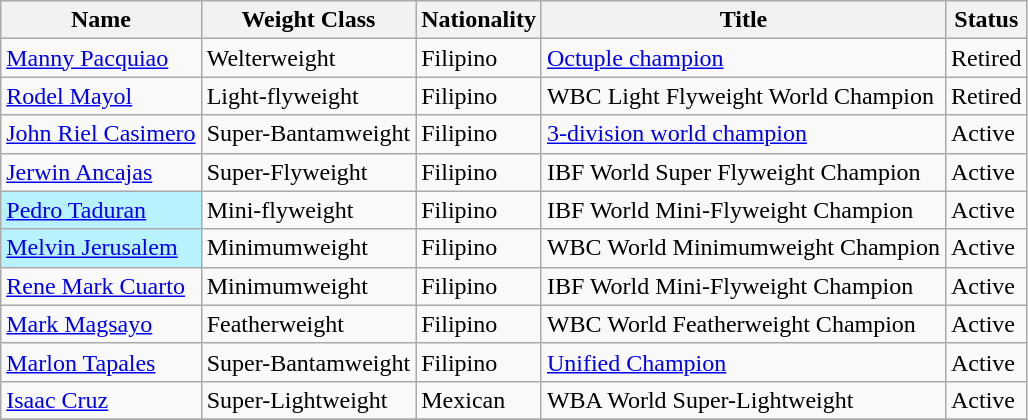<table class="wikitable sortable">
<tr>
<th>Name</th>
<th>Weight Class</th>
<th>Nationality</th>
<th>Title</th>
<th>Status</th>
</tr>
<tr>
<td><a href='#'>Manny Pacquiao</a></td>
<td>Welterweight</td>
<td> Filipino</td>
<td><a href='#'>Octuple champion</a></td>
<td>Retired</td>
</tr>
<tr>
<td><a href='#'>Rodel Mayol</a></td>
<td>Light-flyweight</td>
<td> Filipino</td>
<td>WBC Light Flyweight World Champion</td>
<td>Retired</td>
</tr>
<tr>
<td><a href='#'>John Riel Casimero</a></td>
<td>Super-Bantamweight</td>
<td> Filipino</td>
<td><a href='#'>3-division world champion</a></td>
<td>Active</td>
</tr>
<tr>
<td><a href='#'>Jerwin Ancajas</a></td>
<td>Super-Flyweight</td>
<td> Filipino</td>
<td>IBF World Super Flyweight Champion</td>
<td>Active</td>
</tr>
<tr>
<td style="text-align:left; background:#B9F2FF;"><a href='#'>Pedro Taduran</a></td>
<td>Mini-flyweight</td>
<td> Filipino</td>
<td>IBF World Mini-Flyweight Champion</td>
<td>Active</td>
</tr>
<tr>
<td style="text-align:left; background:#B9F2FF;"><a href='#'>Melvin Jerusalem</a></td>
<td>Minimumweight</td>
<td> Filipino</td>
<td>WBC World Minimumweight Champion</td>
<td>Active</td>
</tr>
<tr>
<td><a href='#'>Rene Mark Cuarto</a></td>
<td>Minimumweight</td>
<td> Filipino</td>
<td>IBF World Mini-Flyweight Champion</td>
<td>Active</td>
</tr>
<tr>
<td><a href='#'>Mark Magsayo</a></td>
<td>Featherweight</td>
<td> Filipino</td>
<td>WBC World Featherweight Champion</td>
<td>Active</td>
</tr>
<tr>
<td><a href='#'>Marlon Tapales</a></td>
<td>Super-Bantamweight</td>
<td> Filipino</td>
<td><a href='#'>Unified Champion</a></td>
<td>Active</td>
</tr>
<tr>
<td><a href='#'>Isaac Cruz</a></td>
<td>Super-Lightweight</td>
<td> Mexican</td>
<td>WBA World Super-Lightweight</td>
<td>Active</td>
</tr>
<tr>
</tr>
</table>
